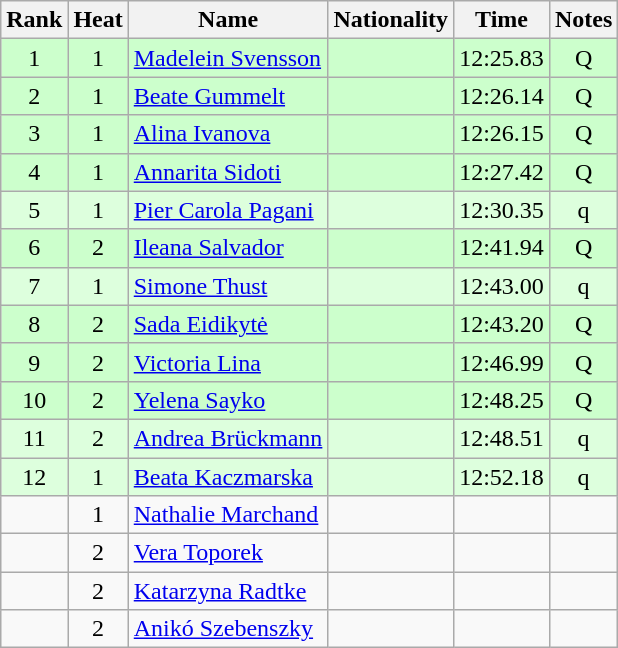<table class="wikitable sortable" style="text-align:center">
<tr>
<th>Rank</th>
<th>Heat</th>
<th>Name</th>
<th>Nationality</th>
<th>Time</th>
<th>Notes</th>
</tr>
<tr bgcolor=ccffcc>
<td>1</td>
<td>1</td>
<td align="left"><a href='#'>Madelein Svensson</a></td>
<td align=left></td>
<td>12:25.83</td>
<td>Q</td>
</tr>
<tr bgcolor=ccffcc>
<td>2</td>
<td>1</td>
<td align="left"><a href='#'>Beate Gummelt</a></td>
<td align=left></td>
<td>12:26.14</td>
<td>Q</td>
</tr>
<tr bgcolor=ccffcc>
<td>3</td>
<td>1</td>
<td align="left"><a href='#'>Alina Ivanova</a></td>
<td align=left></td>
<td>12:26.15</td>
<td>Q</td>
</tr>
<tr bgcolor=ccffcc>
<td>4</td>
<td>1</td>
<td align="left"><a href='#'>Annarita Sidoti</a></td>
<td align=left></td>
<td>12:27.42</td>
<td>Q</td>
</tr>
<tr bgcolor=ddffdd>
<td>5</td>
<td>1</td>
<td align="left"><a href='#'>Pier Carola Pagani</a></td>
<td align=left></td>
<td>12:30.35</td>
<td>q</td>
</tr>
<tr bgcolor=ccffcc>
<td>6</td>
<td>2</td>
<td align="left"><a href='#'>Ileana Salvador</a></td>
<td align=left></td>
<td>12:41.94</td>
<td>Q</td>
</tr>
<tr bgcolor=ddffdd>
<td>7</td>
<td>1</td>
<td align="left"><a href='#'>Simone Thust</a></td>
<td align=left></td>
<td>12:43.00</td>
<td>q</td>
</tr>
<tr bgcolor=ccffcc>
<td>8</td>
<td>2</td>
<td align="left"><a href='#'>Sada Eidikytė</a></td>
<td align=left></td>
<td>12:43.20</td>
<td>Q</td>
</tr>
<tr bgcolor=ccffcc>
<td>9</td>
<td>2</td>
<td align="left"><a href='#'>Victoria Lina</a></td>
<td align=left></td>
<td>12:46.99</td>
<td>Q</td>
</tr>
<tr bgcolor=ccffcc>
<td>10</td>
<td>2</td>
<td align="left"><a href='#'>Yelena Sayko</a></td>
<td align=left></td>
<td>12:48.25</td>
<td>Q</td>
</tr>
<tr bgcolor=ddffdd>
<td>11</td>
<td>2</td>
<td align="left"><a href='#'>Andrea Brückmann</a></td>
<td align=left></td>
<td>12:48.51</td>
<td>q</td>
</tr>
<tr bgcolor=ddffdd>
<td>12</td>
<td>1</td>
<td align="left"><a href='#'>Beata Kaczmarska</a></td>
<td align=left></td>
<td>12:52.18</td>
<td>q</td>
</tr>
<tr>
<td></td>
<td>1</td>
<td align="left"><a href='#'>Nathalie Marchand</a></td>
<td align=left></td>
<td></td>
<td></td>
</tr>
<tr>
<td></td>
<td>2</td>
<td align="left"><a href='#'>Vera Toporek</a></td>
<td align=left></td>
<td></td>
<td></td>
</tr>
<tr>
<td></td>
<td>2</td>
<td align="left"><a href='#'>Katarzyna Radtke</a></td>
<td align=left></td>
<td></td>
<td></td>
</tr>
<tr>
<td></td>
<td>2</td>
<td align="left"><a href='#'>Anikó Szebenszky</a></td>
<td align=left></td>
<td></td>
<td></td>
</tr>
</table>
